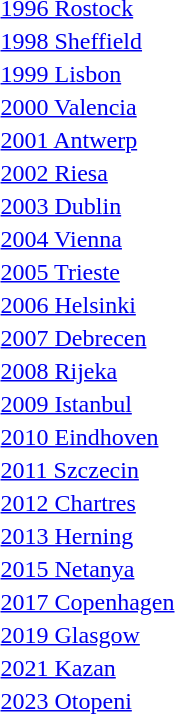<table>
<tr>
<td><a href='#'>1996 Rostock</a></td>
<td></td>
<td></td>
<td></td>
</tr>
<tr>
<td><a href='#'>1998 Sheffield</a></td>
<td></td>
<td></td>
<td></td>
</tr>
<tr>
<td><a href='#'>1999 Lisbon</a></td>
<td></td>
<td></td>
<td></td>
</tr>
<tr>
<td><a href='#'>2000 Valencia</a></td>
<td></td>
<td></td>
<td></td>
</tr>
<tr>
<td><a href='#'>2001 Antwerp</a></td>
<td></td>
<td></td>
<td></td>
</tr>
<tr>
<td><a href='#'>2002 Riesa</a></td>
<td></td>
<td></td>
<td></td>
</tr>
<tr>
<td><a href='#'>2003 Dublin</a></td>
<td></td>
<td></td>
<td></td>
</tr>
<tr>
<td><a href='#'>2004 Vienna</a></td>
<td></td>
<td></td>
<td></td>
</tr>
<tr>
<td><a href='#'>2005 Trieste</a></td>
<td></td>
<td></td>
<td></td>
</tr>
<tr>
<td><a href='#'>2006 Helsinki</a></td>
<td></td>
<td></td>
<td></td>
</tr>
<tr>
<td><a href='#'>2007 Debrecen</a></td>
<td></td>
<td></td>
<td></td>
</tr>
<tr>
<td><a href='#'>2008 Rijeka</a></td>
<td></td>
<td></td>
<td></td>
</tr>
<tr>
<td><a href='#'>2009 Istanbul</a></td>
<td></td>
<td></td>
<td></td>
</tr>
<tr>
<td><a href='#'>2010 Eindhoven</a></td>
<td></td>
<td></td>
<td></td>
</tr>
<tr>
<td><a href='#'>2011 Szczecin</a></td>
<td></td>
<td></td>
<td></td>
</tr>
<tr>
<td><a href='#'>2012 Chartres</a></td>
<td></td>
<td></td>
<td></td>
</tr>
<tr>
<td><a href='#'>2013 Herning</a></td>
<td></td>
<td></td>
<td></td>
</tr>
<tr>
<td><a href='#'>2015 Netanya</a></td>
<td></td>
<td></td>
<td></td>
</tr>
<tr>
<td><a href='#'>2017 Copenhagen</a></td>
<td></td>
<td></td>
<td></td>
</tr>
<tr>
<td><a href='#'>2019 Glasgow</a></td>
<td></td>
<td></td>
<td></td>
</tr>
<tr>
<td><a href='#'>2021 Kazan</a></td>
<td></td>
<td></td>
<td></td>
</tr>
<tr>
<td><a href='#'>2023 Otopeni</a></td>
<td></td>
<td></td>
<td></td>
</tr>
</table>
